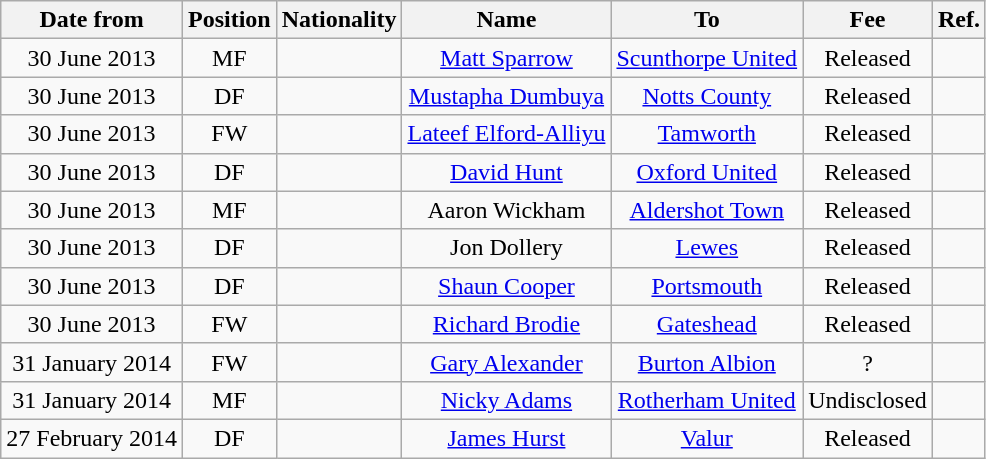<table class="wikitable" style="text-align:center;">
<tr>
<th>Date from</th>
<th>Position</th>
<th>Nationality</th>
<th>Name</th>
<th>To</th>
<th>Fee</th>
<th>Ref.</th>
</tr>
<tr>
<td>30 June 2013</td>
<td>MF</td>
<td></td>
<td><a href='#'>Matt Sparrow</a></td>
<td><a href='#'>Scunthorpe United</a></td>
<td>Released</td>
<td></td>
</tr>
<tr>
<td>30 June 2013</td>
<td>DF</td>
<td></td>
<td><a href='#'>Mustapha Dumbuya</a></td>
<td><a href='#'>Notts County</a></td>
<td>Released</td>
<td></td>
</tr>
<tr>
<td>30 June 2013</td>
<td>FW</td>
<td></td>
<td><a href='#'>Lateef Elford-Alliyu</a></td>
<td><a href='#'>Tamworth</a></td>
<td>Released</td>
<td></td>
</tr>
<tr>
<td>30 June 2013</td>
<td>DF</td>
<td></td>
<td><a href='#'>David Hunt</a></td>
<td><a href='#'>Oxford United</a></td>
<td>Released</td>
<td></td>
</tr>
<tr>
<td>30 June 2013</td>
<td>MF</td>
<td></td>
<td>Aaron Wickham</td>
<td><a href='#'>Aldershot Town</a></td>
<td>Released</td>
<td></td>
</tr>
<tr>
<td>30 June 2013</td>
<td>DF</td>
<td></td>
<td>Jon Dollery</td>
<td><a href='#'>Lewes</a></td>
<td>Released</td>
<td></td>
</tr>
<tr>
<td>30 June 2013</td>
<td>DF</td>
<td></td>
<td><a href='#'>Shaun Cooper</a></td>
<td><a href='#'>Portsmouth</a></td>
<td>Released</td>
<td></td>
</tr>
<tr>
<td>30 June 2013</td>
<td>FW</td>
<td></td>
<td><a href='#'>Richard Brodie</a></td>
<td><a href='#'>Gateshead</a></td>
<td>Released</td>
<td></td>
</tr>
<tr>
<td>31 January 2014</td>
<td>FW</td>
<td></td>
<td><a href='#'>Gary Alexander</a></td>
<td><a href='#'>Burton Albion</a></td>
<td>?</td>
<td></td>
</tr>
<tr>
<td>31 January 2014</td>
<td>MF</td>
<td></td>
<td><a href='#'>Nicky Adams</a></td>
<td><a href='#'>Rotherham United</a></td>
<td>Undisclosed</td>
<td></td>
</tr>
<tr>
<td>27 February 2014</td>
<td>DF</td>
<td></td>
<td><a href='#'>James Hurst</a></td>
<td><a href='#'>Valur</a></td>
<td>Released</td>
<td></td>
</tr>
</table>
